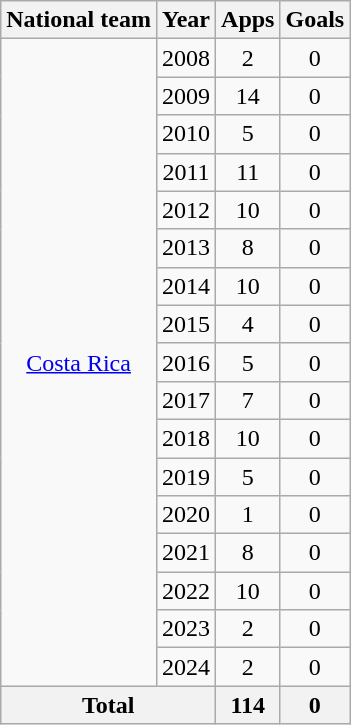<table class="wikitable" style="text-align:center">
<tr>
<th>National team</th>
<th>Year</th>
<th>Apps</th>
<th>Goals</th>
</tr>
<tr>
<td rowspan="17"><a href='#'>Costa Rica</a></td>
<td>2008</td>
<td>2</td>
<td>0</td>
</tr>
<tr>
<td>2009</td>
<td>14</td>
<td>0</td>
</tr>
<tr>
<td>2010</td>
<td>5</td>
<td>0</td>
</tr>
<tr>
<td>2011</td>
<td>11</td>
<td>0</td>
</tr>
<tr>
<td>2012</td>
<td>10</td>
<td>0</td>
</tr>
<tr>
<td>2013</td>
<td>8</td>
<td>0</td>
</tr>
<tr>
<td>2014</td>
<td>10</td>
<td>0</td>
</tr>
<tr>
<td>2015</td>
<td>4</td>
<td>0</td>
</tr>
<tr>
<td>2016</td>
<td>5</td>
<td>0</td>
</tr>
<tr>
<td>2017</td>
<td>7</td>
<td>0</td>
</tr>
<tr>
<td>2018</td>
<td>10</td>
<td>0</td>
</tr>
<tr>
<td>2019</td>
<td>5</td>
<td>0</td>
</tr>
<tr>
<td>2020</td>
<td>1</td>
<td>0</td>
</tr>
<tr>
<td>2021</td>
<td>8</td>
<td>0</td>
</tr>
<tr>
<td>2022</td>
<td>10</td>
<td>0</td>
</tr>
<tr>
<td>2023</td>
<td>2</td>
<td>0</td>
</tr>
<tr>
<td>2024</td>
<td>2</td>
<td>0</td>
</tr>
<tr>
<th colspan="2">Total</th>
<th>114</th>
<th>0</th>
</tr>
</table>
